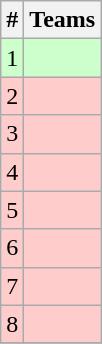<table class="wikitable">
<tr>
<th>#</th>
<th>Teams</th>
</tr>
<tr bgcolor=ccffcc>
<td>1</td>
<td></td>
</tr>
<tr bgcolor=#fcc>
<td>2</td>
<td></td>
</tr>
<tr bgcolor=#fcc>
<td>3</td>
<td></td>
</tr>
<tr bgcolor=#fcc>
<td>4</td>
<td></td>
</tr>
<tr bgcolor=#fcc>
<td>5</td>
<td></td>
</tr>
<tr bgcolor=#fcc>
<td>6</td>
<td></td>
</tr>
<tr bgcolor=#fcc>
<td>7</td>
<td></td>
</tr>
<tr bgcolor=#fcc>
<td>8</td>
<td></td>
</tr>
<tr>
</tr>
</table>
